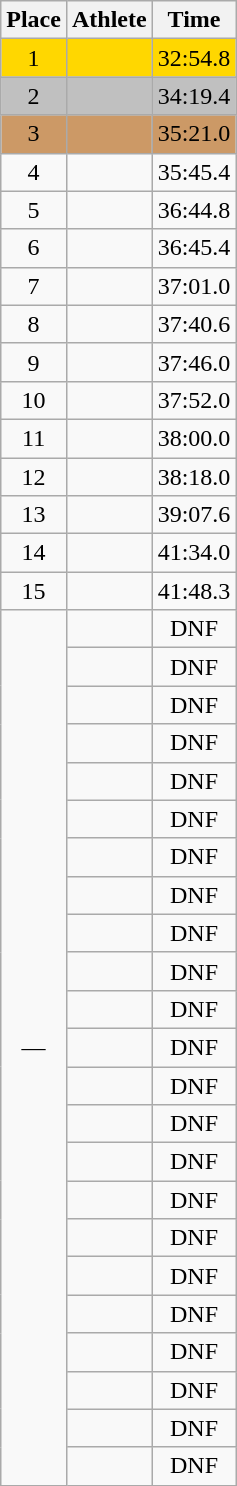<table class=wikitable style="text-align:center">
<tr>
<th>Place</th>
<th>Athlete</th>
<th>Time</th>
</tr>
<tr bgcolor=gold>
<td>1</td>
<td align=left></td>
<td>32:54.8</td>
</tr>
<tr bgcolor=silver>
<td>2</td>
<td align=left></td>
<td>34:19.4</td>
</tr>
<tr bgcolor=cc9966>
<td>3</td>
<td align=left></td>
<td>35:21.0</td>
</tr>
<tr>
<td>4</td>
<td align=left></td>
<td>35:45.4</td>
</tr>
<tr>
<td>5</td>
<td align=left></td>
<td>36:44.8</td>
</tr>
<tr>
<td>6</td>
<td align=left></td>
<td>36:45.4</td>
</tr>
<tr>
<td>7</td>
<td align=left></td>
<td>37:01.0</td>
</tr>
<tr>
<td>8</td>
<td align=left></td>
<td>37:40.6</td>
</tr>
<tr>
<td>9</td>
<td align=left></td>
<td>37:46.0</td>
</tr>
<tr>
<td>10</td>
<td align=left></td>
<td>37:52.0</td>
</tr>
<tr>
<td>11</td>
<td align=left></td>
<td>38:00.0</td>
</tr>
<tr>
<td>12</td>
<td align=left></td>
<td>38:18.0</td>
</tr>
<tr>
<td>13</td>
<td align=left></td>
<td>39:07.6</td>
</tr>
<tr>
<td>14</td>
<td align=left></td>
<td>41:34.0</td>
</tr>
<tr>
<td>15</td>
<td align=left></td>
<td>41:48.3</td>
</tr>
<tr>
<td rowspan=23>—</td>
<td align=left></td>
<td>DNF</td>
</tr>
<tr>
<td align=left></td>
<td>DNF</td>
</tr>
<tr>
<td align=left></td>
<td>DNF</td>
</tr>
<tr>
<td align=left></td>
<td>DNF</td>
</tr>
<tr>
<td align=left></td>
<td>DNF</td>
</tr>
<tr>
<td align=left></td>
<td>DNF</td>
</tr>
<tr>
<td align=left></td>
<td>DNF</td>
</tr>
<tr>
<td align=left></td>
<td>DNF</td>
</tr>
<tr>
<td align=left></td>
<td>DNF</td>
</tr>
<tr>
<td align=left></td>
<td>DNF</td>
</tr>
<tr>
<td align=left></td>
<td>DNF</td>
</tr>
<tr>
<td align=left></td>
<td>DNF</td>
</tr>
<tr>
<td align=left></td>
<td>DNF</td>
</tr>
<tr>
<td align=left></td>
<td>DNF</td>
</tr>
<tr>
<td align=left></td>
<td>DNF</td>
</tr>
<tr>
<td align=left></td>
<td>DNF</td>
</tr>
<tr>
<td align=left></td>
<td>DNF</td>
</tr>
<tr>
<td align=left></td>
<td>DNF</td>
</tr>
<tr>
<td align=left></td>
<td>DNF</td>
</tr>
<tr>
<td align=left></td>
<td>DNF</td>
</tr>
<tr>
<td align=left></td>
<td>DNF</td>
</tr>
<tr>
<td align=left></td>
<td>DNF</td>
</tr>
<tr>
<td align=left></td>
<td>DNF</td>
</tr>
</table>
